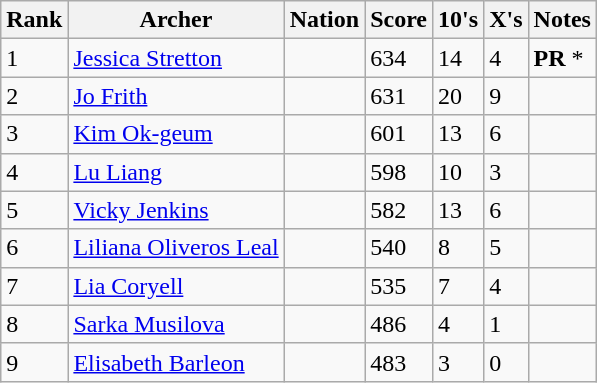<table class="wikitable sortable" style="text-align:left">
<tr>
<th>Rank</th>
<th>Archer</th>
<th>Nation</th>
<th>Score</th>
<th>10's</th>
<th>X's</th>
<th class="unsortable">Notes</th>
</tr>
<tr>
<td>1</td>
<td><a href='#'>Jessica Stretton</a></td>
<td></td>
<td>634</td>
<td>14</td>
<td>4</td>
<td><strong>PR</strong> *</td>
</tr>
<tr>
<td>2</td>
<td><a href='#'>Jo Frith</a></td>
<td></td>
<td>631</td>
<td>20</td>
<td>9</td>
<td></td>
</tr>
<tr>
<td>3</td>
<td><a href='#'>Kim Ok-geum</a></td>
<td></td>
<td>601</td>
<td>13</td>
<td>6</td>
<td></td>
</tr>
<tr>
<td>4</td>
<td><a href='#'>Lu Liang</a></td>
<td></td>
<td>598</td>
<td>10</td>
<td>3</td>
<td></td>
</tr>
<tr>
<td>5</td>
<td><a href='#'>Vicky Jenkins</a></td>
<td></td>
<td>582</td>
<td>13</td>
<td>6</td>
<td></td>
</tr>
<tr>
<td>6</td>
<td><a href='#'>Liliana Oliveros Leal</a></td>
<td></td>
<td>540</td>
<td>8</td>
<td>5</td>
<td></td>
</tr>
<tr>
<td>7</td>
<td><a href='#'>Lia Coryell</a></td>
<td></td>
<td>535</td>
<td>7</td>
<td>4</td>
<td></td>
</tr>
<tr>
<td>8</td>
<td><a href='#'>Sarka Musilova</a></td>
<td></td>
<td>486</td>
<td>4</td>
<td>1</td>
<td></td>
</tr>
<tr>
<td>9</td>
<td><a href='#'>Elisabeth Barleon</a></td>
<td></td>
<td>483</td>
<td>3</td>
<td>0</td>
<td></td>
</tr>
</table>
